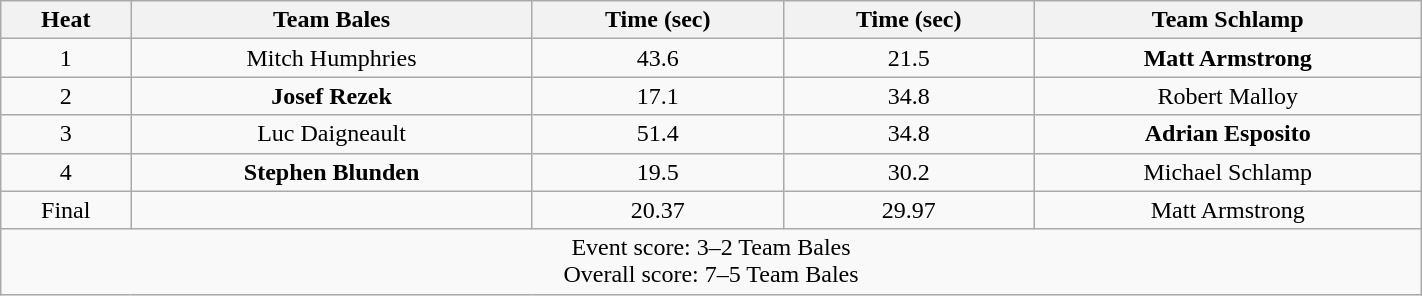<table width="75%" class="wikitable">
<tr align="center">
<th>Heat</th>
<th>Team Bales</th>
<th>Time (sec)</th>
<th>Time (sec)</th>
<th>Team Schlamp</th>
</tr>
<tr align="center">
<td>1</td>
<td>Mitch Humphries</td>
<td>43.6</td>
<td>21.5</td>
<td><strong>Matt Armstrong</strong></td>
</tr>
<tr align="center">
<td>2</td>
<td><strong>Josef Rezek</strong></td>
<td>17.1</td>
<td>34.8</td>
<td>Robert Malloy</td>
</tr>
<tr align="center">
<td>3</td>
<td>Luc Daigneault</td>
<td>51.4</td>
<td>34.8</td>
<td><strong>Adrian Esposito</strong></td>
</tr>
<tr align="center">
<td>4</td>
<td><strong>Stephen Blunden</strong></td>
<td>19.5</td>
<td>30.2</td>
<td>Michael Schlamp</td>
</tr>
<tr align="center">
<td>Final</td>
<td></td>
<td>20.37</td>
<td>29.97</td>
<td>Matt Armstrong</td>
</tr>
<tr align="center">
<td colspan="5">Event score: 3–2 Team Bales <br> Overall score: 7–5 Team Bales</td>
</tr>
</table>
